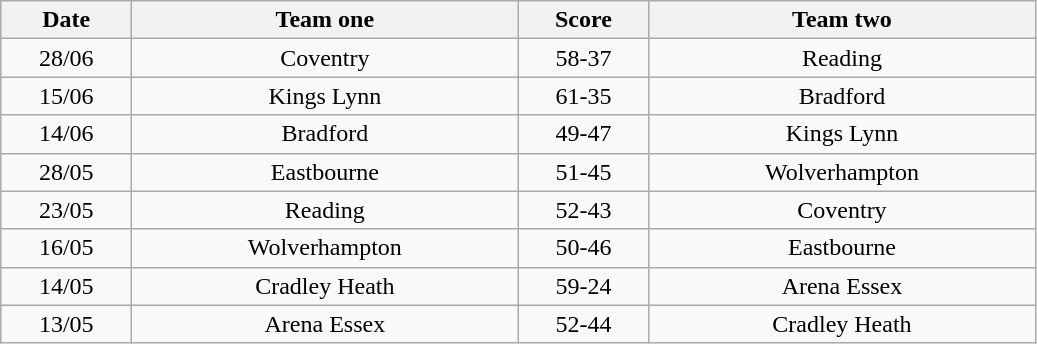<table class="wikitable" style="text-align: center">
<tr>
<th width=80>Date</th>
<th width=250>Team one</th>
<th width=80>Score</th>
<th width=250>Team two</th>
</tr>
<tr>
<td>28/06</td>
<td>Coventry</td>
<td>58-37</td>
<td>Reading</td>
</tr>
<tr>
<td>15/06</td>
<td>Kings Lynn</td>
<td>61-35</td>
<td>Bradford</td>
</tr>
<tr>
<td>14/06</td>
<td>Bradford</td>
<td>49-47</td>
<td>Kings Lynn</td>
</tr>
<tr>
<td>28/05</td>
<td>Eastbourne</td>
<td>51-45</td>
<td>Wolverhampton</td>
</tr>
<tr>
<td>23/05</td>
<td>Reading</td>
<td>52-43</td>
<td>Coventry</td>
</tr>
<tr>
<td>16/05</td>
<td>Wolverhampton</td>
<td>50-46</td>
<td>Eastbourne</td>
</tr>
<tr>
<td>14/05</td>
<td>Cradley Heath</td>
<td>59-24</td>
<td>Arena Essex</td>
</tr>
<tr>
<td>13/05</td>
<td>Arena Essex</td>
<td>52-44</td>
<td>Cradley Heath</td>
</tr>
</table>
